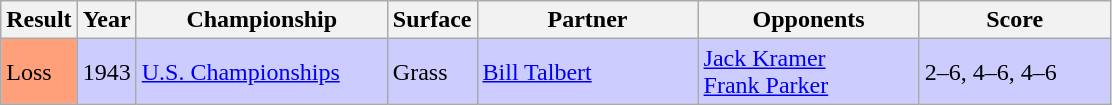<table class="sortable wikitable">
<tr>
<th style="width:40px">Result</th>
<th style="width:30px">Year</th>
<th style="width:160px">Championship</th>
<th style="width:50px">Surface</th>
<th style="width:140px">Partner</th>
<th style="width:140px">Opponents</th>
<th style="width:120px" class="unsortable">Score</th>
</tr>
<tr style="background:#ccf;">
<td style="background:#ffa07a;">Loss</td>
<td>1943</td>
<td><a href='#'>U.S. Championships</a></td>
<td>Grass</td>
<td> <a href='#'>Bill Talbert</a></td>
<td> <a href='#'>Jack Kramer</a> <br>  <a href='#'>Frank Parker</a></td>
<td>2–6, 4–6, 4–6</td>
</tr>
</table>
